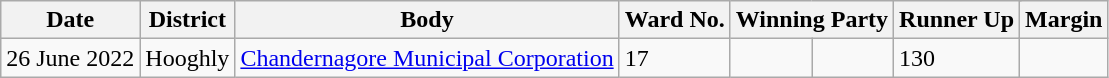<table class="wikitable">
<tr>
<th>Date</th>
<th>District</th>
<th>Body</th>
<th>Ward No.</th>
<th colspan="2">Winning Party</th>
<th colspan="2">Runner Up</th>
<th>Margin</th>
</tr>
<tr>
<td>26 June 2022</td>
<td>Hooghly</td>
<td><a href='#'>Chandernagore Municipal Corporation</a></td>
<td>17</td>
<td></td>
<td></td>
<td>130</td>
</tr>
</table>
